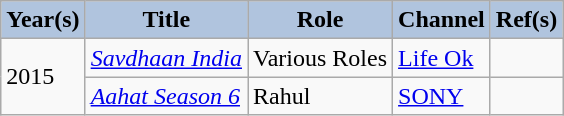<table class="wikitable">
<tr>
<th style="background:#B0C4DE;">Year(s)</th>
<th style="background:#B0C4DE;">Title</th>
<th style="background:#B0C4DE;">Role</th>
<th style="background:#B0C4DE;">Channel</th>
<th style="background:#B0C4DE;">Ref(s)</th>
</tr>
<tr>
<td rowspan="2">2015</td>
<td><em><a href='#'>Savdhaan India</a></em></td>
<td>Various Roles</td>
<td><a href='#'>Life Ok</a></td>
<td></td>
</tr>
<tr>
<td><em><a href='#'>Aahat Season 6</a></em></td>
<td>Rahul</td>
<td><a href='#'>SONY</a></td>
<td></td>
</tr>
</table>
